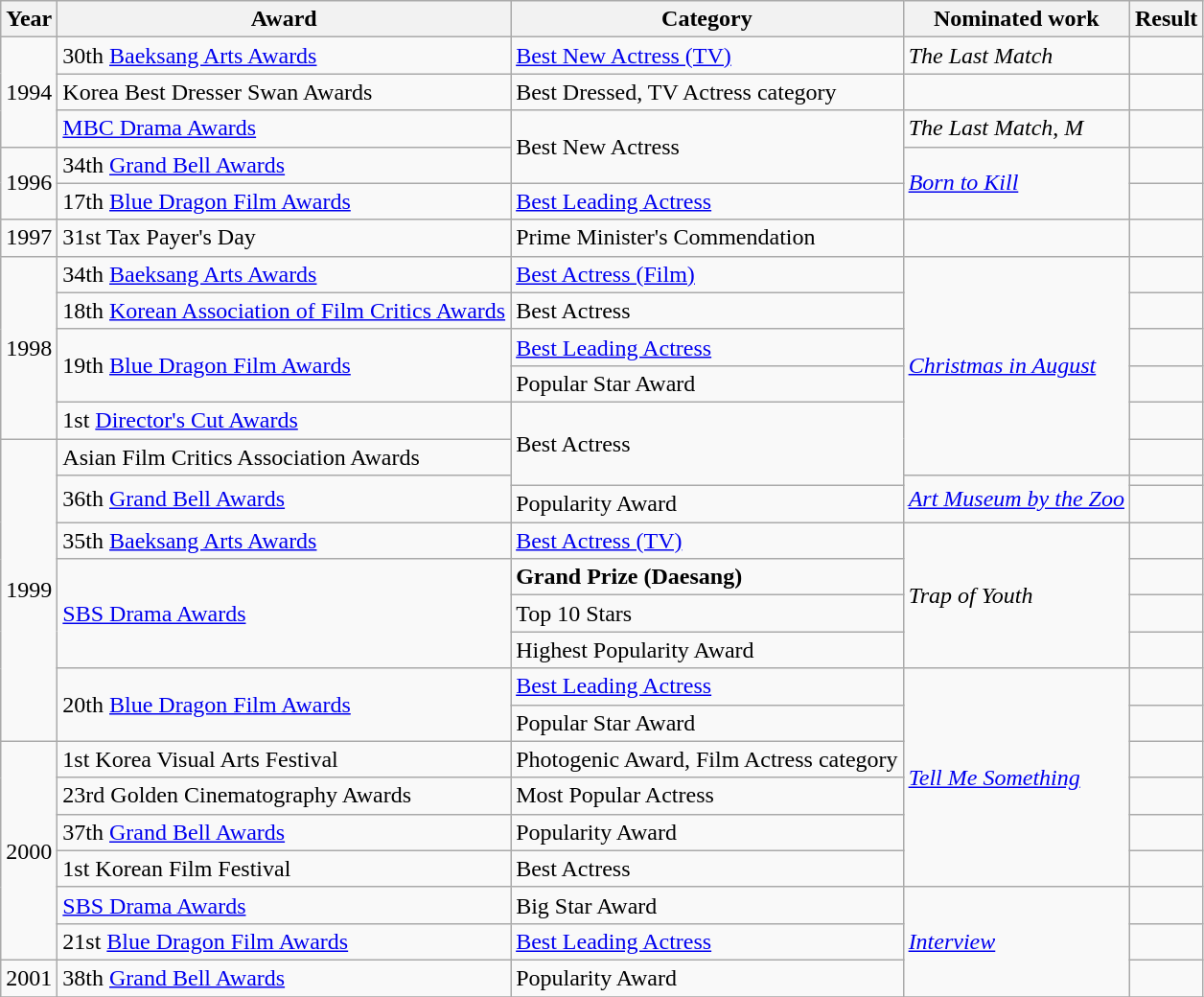<table class="wikitable">
<tr>
<th>Year</th>
<th>Award</th>
<th>Category</th>
<th>Nominated work</th>
<th>Result</th>
</tr>
<tr>
<td rowspan=3>1994</td>
<td>30th <a href='#'>Baeksang Arts Awards</a></td>
<td><a href='#'>Best New Actress (TV)</a></td>
<td><em>The Last Match</em></td>
<td></td>
</tr>
<tr>
<td>Korea Best Dresser Swan Awards</td>
<td>Best Dressed, TV Actress category</td>
<td></td>
<td></td>
</tr>
<tr>
<td><a href='#'>MBC Drama Awards</a></td>
<td rowspan="2">Best New Actress</td>
<td><em>The Last Match</em>, <em>M</em></td>
<td></td>
</tr>
<tr>
<td rowspan="2">1996</td>
<td>34th <a href='#'>Grand Bell Awards</a></td>
<td rowspan="2"><a href='#'><em>Born to Kill</em></a></td>
<td></td>
</tr>
<tr>
<td>17th <a href='#'>Blue Dragon Film Awards</a></td>
<td><a href='#'>Best Leading Actress</a></td>
<td></td>
</tr>
<tr>
<td>1997</td>
<td>31st Tax Payer's Day</td>
<td>Prime Minister's Commendation</td>
<td></td>
<td></td>
</tr>
<tr>
<td rowspan=5>1998</td>
<td>34th <a href='#'>Baeksang Arts Awards</a></td>
<td><a href='#'>Best Actress (Film)</a></td>
<td rowspan="6"><em><a href='#'>Christmas in August</a></em></td>
<td></td>
</tr>
<tr>
<td>18th <a href='#'>Korean Association of Film Critics Awards</a></td>
<td>Best Actress</td>
<td></td>
</tr>
<tr>
<td rowspan=2>19th <a href='#'>Blue Dragon Film Awards</a></td>
<td><a href='#'>Best Leading Actress</a></td>
<td></td>
</tr>
<tr>
<td>Popular Star Award</td>
<td></td>
</tr>
<tr>
<td>1st <a href='#'>Director's Cut Awards</a></td>
<td rowspan="3">Best Actress</td>
<td></td>
</tr>
<tr>
<td rowspan="9">1999</td>
<td>Asian Film Critics Association Awards</td>
<td></td>
</tr>
<tr>
<td rowspan="2">36th <a href='#'>Grand Bell Awards</a></td>
<td rowspan="2"><em><a href='#'>Art Museum by the Zoo</a></em></td>
<td></td>
</tr>
<tr>
<td>Popularity Award</td>
<td></td>
</tr>
<tr>
<td>35th <a href='#'>Baeksang Arts Awards</a></td>
<td><a href='#'>Best Actress (TV)</a></td>
<td rowspan="4"><em>Trap of Youth</em></td>
<td></td>
</tr>
<tr>
<td rowspan="3"><a href='#'>SBS Drama Awards</a></td>
<td><strong>Grand Prize (Daesang)</strong></td>
<td></td>
</tr>
<tr>
<td>Top 10 Stars</td>
<td></td>
</tr>
<tr>
<td>Highest Popularity Award</td>
<td></td>
</tr>
<tr>
<td rowspan="2">20th <a href='#'>Blue Dragon Film Awards</a></td>
<td><a href='#'>Best Leading Actress</a></td>
<td rowspan="6"><em><a href='#'>Tell Me Something</a></em></td>
<td></td>
</tr>
<tr>
<td>Popular Star Award</td>
<td></td>
</tr>
<tr>
<td rowspan="6">2000</td>
<td>1st Korea Visual Arts Festival</td>
<td>Photogenic Award, Film Actress category</td>
<td></td>
</tr>
<tr>
<td>23rd Golden Cinematography Awards</td>
<td>Most Popular Actress</td>
<td></td>
</tr>
<tr>
<td>37th <a href='#'>Grand Bell Awards</a></td>
<td>Popularity Award</td>
<td></td>
</tr>
<tr>
<td>1st Korean Film Festival</td>
<td>Best Actress</td>
<td></td>
</tr>
<tr>
<td><a href='#'>SBS Drama Awards</a></td>
<td>Big Star Award</td>
<td rowspan="3"><em><a href='#'>Interview</a></em></td>
<td></td>
</tr>
<tr>
<td>21st <a href='#'>Blue Dragon Film Awards</a></td>
<td><a href='#'>Best Leading Actress</a></td>
<td></td>
</tr>
<tr>
<td>2001</td>
<td>38th <a href='#'>Grand Bell Awards</a></td>
<td>Popularity Award</td>
<td></td>
</tr>
<tr>
</tr>
</table>
